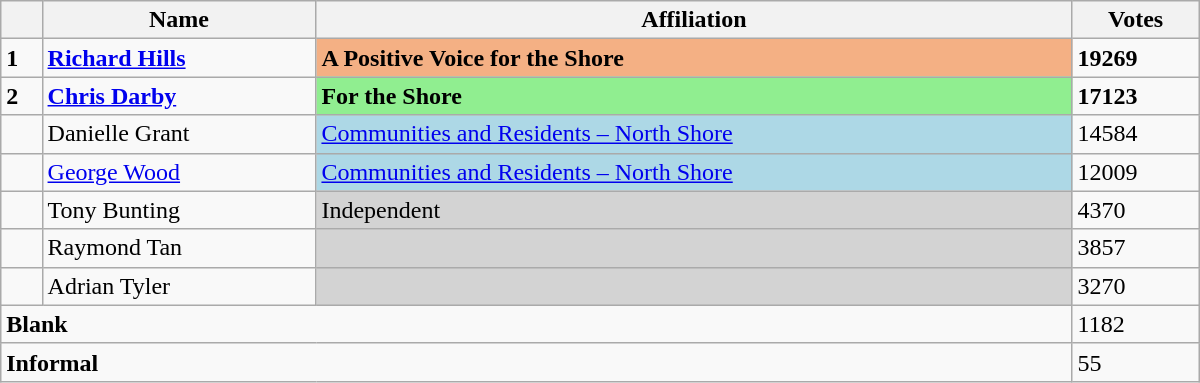<table class="wikitable sortable" style=width:50em>
<tr>
<th></th>
<th>Name</th>
<th>Affiliation</th>
<th>Votes</th>
</tr>
<tr>
<td><strong>1</strong></td>
<td><strong><a href='#'>Richard Hills</a></strong></td>
<td bgcolor="#F4B084"><strong>A Positive Voice for the Shore</strong></td>
<td><strong>19269</strong></td>
</tr>
<tr>
<td><strong>2</strong></td>
<td><strong><a href='#'>Chris Darby</a></strong></td>
<td bgcolor="lightgreen"><strong>For the Shore</strong></td>
<td><strong>17123</strong></td>
</tr>
<tr>
<td></td>
<td>Danielle Grant</td>
<td bgcolor="lightblue"><a href='#'>Communities and Residents – North Shore</a></td>
<td>14584</td>
</tr>
<tr>
<td></td>
<td><a href='#'>George Wood</a></td>
<td bgcolor="lightblue"><a href='#'>Communities and Residents – North Shore</a></td>
<td>12009</td>
</tr>
<tr>
<td></td>
<td>Tony Bunting</td>
<td bgcolor="lightgrey">Independent</td>
<td>4370</td>
</tr>
<tr>
<td></td>
<td>Raymond Tan</td>
<td bgcolor="lightgrey"></td>
<td>3857</td>
</tr>
<tr>
<td></td>
<td>Adrian Tyler</td>
<td bgcolor="lightgrey"></td>
<td>3270</td>
</tr>
<tr>
<td colspan="3"><strong>Blank</strong></td>
<td>1182</td>
</tr>
<tr>
<td colspan="3"><strong>Informal</strong></td>
<td>55</td>
</tr>
</table>
